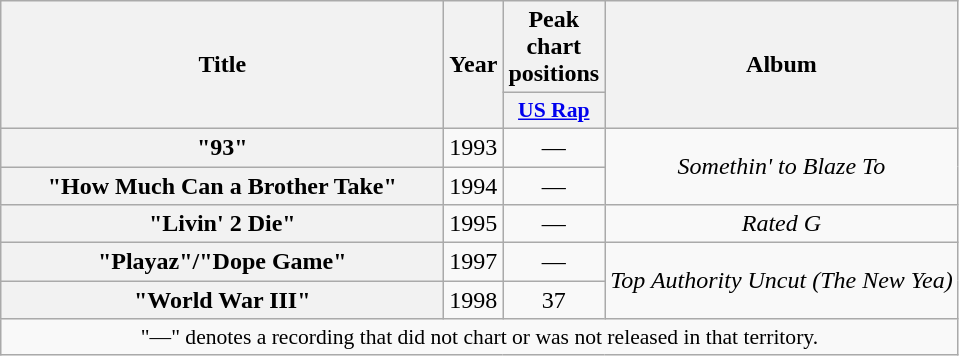<table class="wikitable plainrowheaders" style="text-align:center;">
<tr>
<th rowspan="2" scope="col" style="width:18em;">Title</th>
<th rowspan="2" scope="col">Year</th>
<th scope="col">Peak chart positions</th>
<th rowspan="2" scope="col">Album</th>
</tr>
<tr>
<th scope="col" style="width:3em;font-size:90%;"><a href='#'>US Rap</a></th>
</tr>
<tr>
<th scope="row">"93"</th>
<td>1993</td>
<td>—</td>
<td rowspan="2"><em>Somethin' to Blaze To</em></td>
</tr>
<tr>
<th scope="row">"How Much Can a Brother Take"</th>
<td>1994</td>
<td>—</td>
</tr>
<tr>
<th scope="row">"Livin' 2 Die"</th>
<td>1995</td>
<td>—</td>
<td><em>Rated G</em></td>
</tr>
<tr>
<th scope="row">"Playaz"/"Dope Game"</th>
<td>1997</td>
<td>—</td>
<td rowspan="2"><em>Top Authority Uncut (The New Yea)</em></td>
</tr>
<tr>
<th scope="row">"World War III"</th>
<td>1998</td>
<td>37</td>
</tr>
<tr>
<td colspan="4" style="font-size:90%">"—" denotes a recording that did not chart or was not released in that territory.</td>
</tr>
</table>
